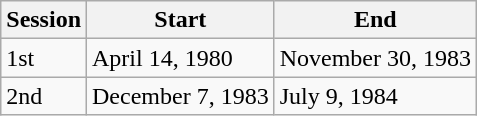<table class="wikitable">
<tr>
<th>Session</th>
<th>Start</th>
<th>End</th>
</tr>
<tr>
<td>1st</td>
<td>April 14, 1980</td>
<td>November 30, 1983</td>
</tr>
<tr>
<td>2nd</td>
<td>December 7, 1983</td>
<td>July 9, 1984</td>
</tr>
</table>
